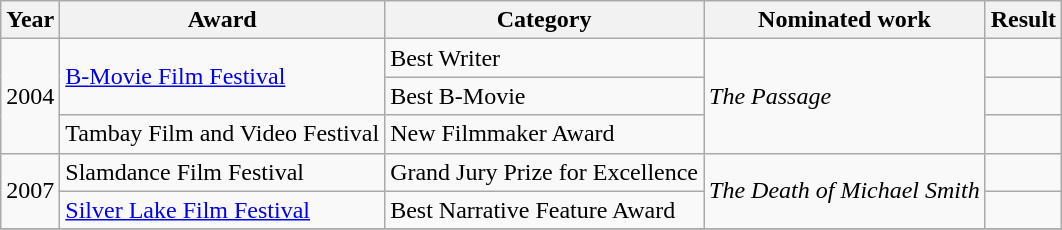<table class="wikitable sortable">
<tr>
<th>Year</th>
<th>Award</th>
<th>Category</th>
<th>Nominated work</th>
<th>Result</th>
</tr>
<tr>
<td rowspan=3>2004</td>
<td rowspan=2><a href='#'>B-Movie Film Festival</a></td>
<td>Best Writer</td>
<td rowspan=3><em>The Passage</em></td>
<td></td>
</tr>
<tr>
<td>Best B-Movie</td>
<td></td>
</tr>
<tr>
<td>Tambay Film and Video Festival</td>
<td>New Filmmaker Award</td>
<td></td>
</tr>
<tr>
<td rowspan=2>2007</td>
<td>Slamdance Film Festival</td>
<td>Grand Jury Prize for Excellence</td>
<td rowspan=2><em>The Death of Michael Smith</em></td>
<td></td>
</tr>
<tr>
<td><a href='#'>Silver Lake Film Festival</a></td>
<td>Best Narrative Feature Award</td>
<td></td>
</tr>
<tr>
</tr>
</table>
